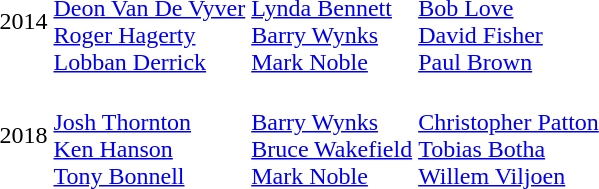<table>
<tr>
<td>2014<br></td>
<td><br><a href='#'>Deon Van De Vyver</a><br><a href='#'>Roger Hagerty</a><br><a href='#'>Lobban Derrick</a></td>
<td><br><a href='#'>Lynda Bennett</a><br><a href='#'>Barry Wynks</a><br><a href='#'>Mark Noble</a></td>
<td><br><a href='#'>Bob Love</a><br><a href='#'>David Fisher</a><br><a href='#'>Paul Brown</a></td>
</tr>
<tr>
<td>2018<br></td>
<td><br><a href='#'>Josh Thornton</a><br><a href='#'>Ken Hanson</a><br><a href='#'>Tony Bonnell</a></td>
<td><br><a href='#'>Barry Wynks</a><br><a href='#'>Bruce Wakefield</a><br><a href='#'>Mark Noble</a></td>
<td><br><a href='#'>Christopher Patton</a><br><a href='#'>Tobias Botha</a><br><a href='#'>Willem Viljoen</a></td>
</tr>
</table>
